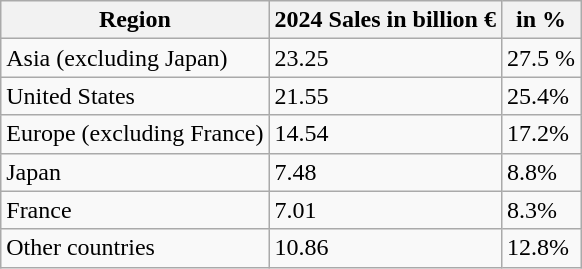<table class="wikitable">
<tr>
<th>Region</th>
<th>2024 Sales in billion €</th>
<th>in %</th>
</tr>
<tr>
<td>Asia (excluding Japan)</td>
<td>23.25</td>
<td>27.5 %</td>
</tr>
<tr>
<td>United States</td>
<td>21.55</td>
<td>25.4%</td>
</tr>
<tr>
<td>Europe (excluding France)</td>
<td>14.54</td>
<td>17.2%</td>
</tr>
<tr>
<td>Japan</td>
<td>7.48</td>
<td>8.8%</td>
</tr>
<tr>
<td>France</td>
<td>7.01</td>
<td>8.3%</td>
</tr>
<tr>
<td>Other countries</td>
<td>10.86</td>
<td>12.8%</td>
</tr>
</table>
